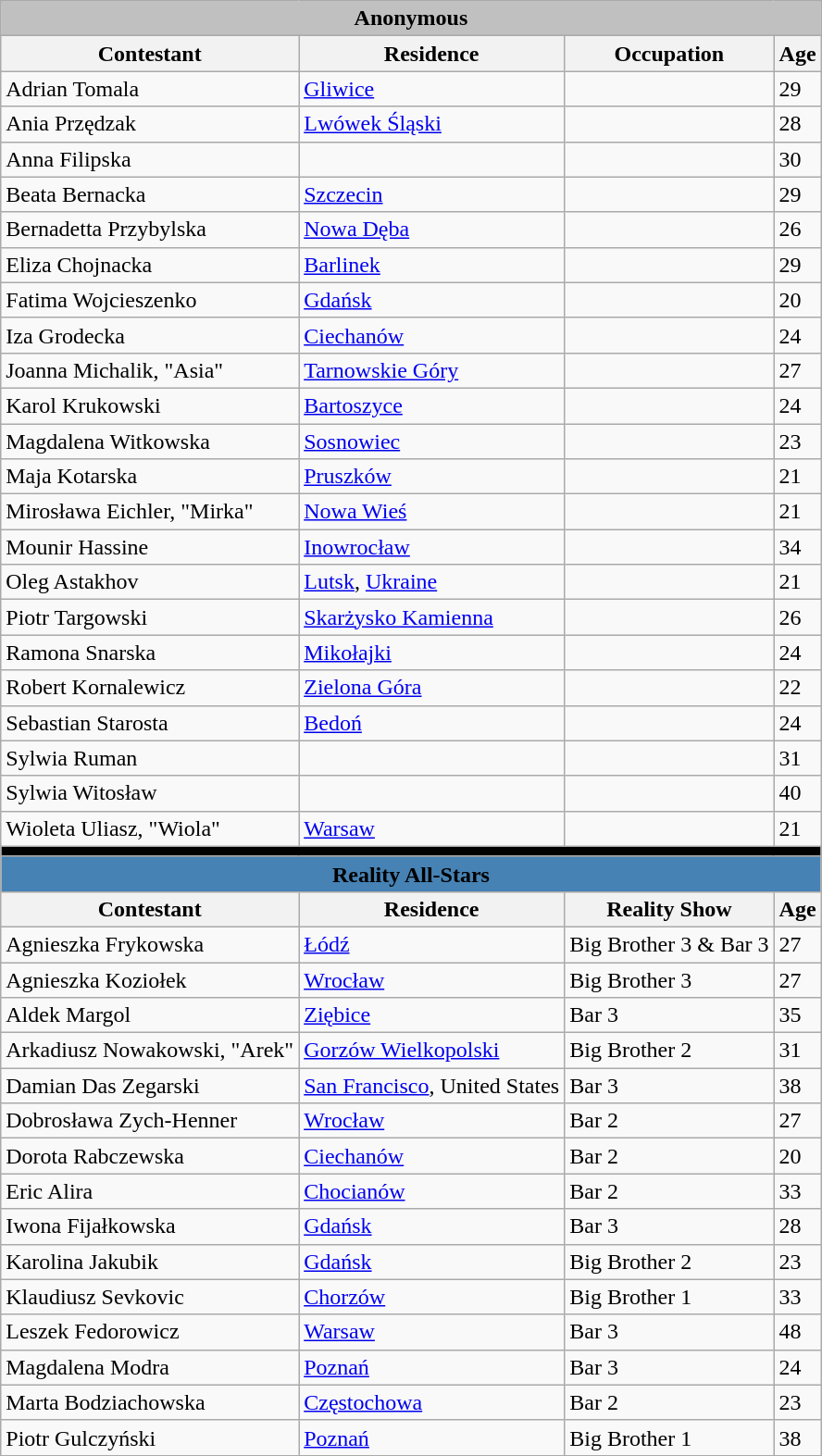<table class=wikitable>
<tr>
<td colspan=4 style="text-align:center" bgcolor="#C0C0C0"><strong>Anonymous</strong></td>
</tr>
<tr>
<th>Contestant</th>
<th>Residence</th>
<th>Occupation</th>
<th>Age</th>
</tr>
<tr>
<td>Adrian Tomala</td>
<td><a href='#'>Gliwice</a></td>
<td></td>
<td>29</td>
</tr>
<tr>
<td>Ania Przędzak</td>
<td><a href='#'>Lwówek Śląski</a></td>
<td></td>
<td>28</td>
</tr>
<tr>
<td>Anna Filipska</td>
<td></td>
<td></td>
<td>30</td>
</tr>
<tr>
<td>Beata Bernacka</td>
<td><a href='#'>Szczecin</a></td>
<td></td>
<td>29</td>
</tr>
<tr>
<td>Bernadetta Przybylska</td>
<td><a href='#'>Nowa Dęba</a></td>
<td></td>
<td>26</td>
</tr>
<tr>
<td>Eliza Chojnacka</td>
<td><a href='#'>Barlinek</a></td>
<td></td>
<td>29</td>
</tr>
<tr>
<td>Fatima Wojcieszenko</td>
<td><a href='#'>Gdańsk</a></td>
<td></td>
<td>20</td>
</tr>
<tr>
<td>Iza Grodecka</td>
<td><a href='#'>Ciechanów</a></td>
<td></td>
<td>24</td>
</tr>
<tr>
<td>Joanna Michalik, "Asia"</td>
<td><a href='#'>Tarnowskie Góry</a></td>
<td></td>
<td>27</td>
</tr>
<tr>
<td>Karol Krukowski</td>
<td><a href='#'>Bartoszyce</a></td>
<td></td>
<td>24</td>
</tr>
<tr>
<td>Magdalena Witkowska</td>
<td><a href='#'>Sosnowiec</a></td>
<td></td>
<td>23</td>
</tr>
<tr>
<td>Maja Kotarska</td>
<td><a href='#'>Pruszków</a></td>
<td></td>
<td>21</td>
</tr>
<tr>
<td>Mirosława Eichler, "Mirka"</td>
<td><a href='#'>Nowa Wieś</a></td>
<td></td>
<td>21</td>
</tr>
<tr>
<td>Mounir Hassine</td>
<td><a href='#'>Inowrocław</a></td>
<td></td>
<td>34</td>
</tr>
<tr>
<td>Oleg Astakhov</td>
<td><a href='#'>Lutsk</a>, <a href='#'>Ukraine</a></td>
<td></td>
<td>21</td>
</tr>
<tr>
<td>Piotr Targowski</td>
<td><a href='#'>Skarżysko Kamienna</a></td>
<td></td>
<td>26</td>
</tr>
<tr>
<td>Ramona Snarska</td>
<td><a href='#'>Mikołajki</a></td>
<td></td>
<td>24</td>
</tr>
<tr>
<td>Robert Kornalewicz</td>
<td><a href='#'>Zielona Góra</a></td>
<td></td>
<td>22</td>
</tr>
<tr>
<td>Sebastian Starosta</td>
<td><a href='#'>Bedoń</a></td>
<td></td>
<td>24</td>
</tr>
<tr>
<td>Sylwia Ruman</td>
<td></td>
<td></td>
<td>31</td>
</tr>
<tr>
<td>Sylwia Witosław</td>
<td></td>
<td></td>
<td>40</td>
</tr>
<tr>
<td>Wioleta Uliasz, "Wiola"</td>
<td><a href='#'>Warsaw</a></td>
<td></td>
<td>21</td>
</tr>
<tr>
<th style="background:#000000;" colspan="4"></th>
</tr>
<tr>
<td colspan=4 style="text-align:center" bgcolor="#4682B4"><span><strong>Reality All-Stars</strong></span></td>
</tr>
<tr>
<th>Contestant</th>
<th>Residence</th>
<th>Reality Show</th>
<th>Age</th>
</tr>
<tr>
<td>Agnieszka Frykowska</td>
<td><a href='#'>Łódź</a></td>
<td>Big Brother 3 & Bar 3</td>
<td>27</td>
</tr>
<tr>
<td>Agnieszka Koziołek</td>
<td><a href='#'>Wrocław</a></td>
<td>Big Brother 3</td>
<td>27</td>
</tr>
<tr>
<td>Aldek Margol</td>
<td><a href='#'>Ziębice</a></td>
<td>Bar 3</td>
<td>35</td>
</tr>
<tr>
<td>Arkadiusz Nowakowski, "Arek"</td>
<td><a href='#'>Gorzów Wielkopolski</a></td>
<td>Big Brother 2</td>
<td>31</td>
</tr>
<tr>
<td>Damian Das Zegarski</td>
<td><a href='#'>San Francisco</a>, United States</td>
<td>Bar 3</td>
<td>38</td>
</tr>
<tr>
<td>Dobrosława Zych-Henner</td>
<td><a href='#'>Wrocław</a></td>
<td>Bar 2</td>
<td>27</td>
</tr>
<tr>
<td>Dorota Rabczewska</td>
<td><a href='#'>Ciechanów</a></td>
<td>Bar 2</td>
<td>20</td>
</tr>
<tr>
<td>Eric Alira</td>
<td><a href='#'>Chocianów</a></td>
<td>Bar 2</td>
<td>33</td>
</tr>
<tr>
<td>Iwona Fijałkowska</td>
<td><a href='#'>Gdańsk</a></td>
<td>Bar 3</td>
<td>28</td>
</tr>
<tr>
<td>Karolina Jakubik</td>
<td><a href='#'>Gdańsk</a></td>
<td>Big Brother 2</td>
<td>23</td>
</tr>
<tr>
<td>Klaudiusz Sevkovic</td>
<td><a href='#'>Chorzów</a></td>
<td>Big Brother 1</td>
<td>33</td>
</tr>
<tr>
<td>Leszek Fedorowicz</td>
<td><a href='#'>Warsaw</a></td>
<td>Bar 3</td>
<td>48</td>
</tr>
<tr>
<td>Magdalena Modra</td>
<td><a href='#'>Poznań</a></td>
<td>Bar 3</td>
<td>24</td>
</tr>
<tr>
<td>Marta Bodziachowska</td>
<td><a href='#'>Częstochowa</a></td>
<td>Bar 2</td>
<td>23</td>
</tr>
<tr>
<td>Piotr Gulczyński</td>
<td><a href='#'>Poznań</a></td>
<td>Big Brother 1</td>
<td>38</td>
</tr>
<tr>
</tr>
</table>
